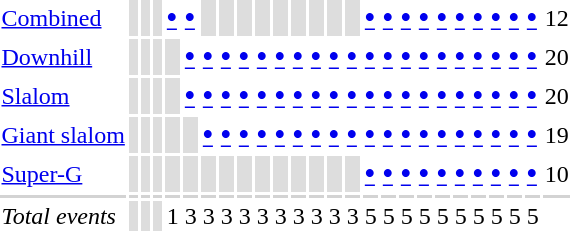<table>
<tr>
<td align=left><a href='#'>Combined</a></td>
<td style="background:#ddd"> </td>
<td style="background:#ddd"> </td>
<td style="background:#ddd"></td>
<td><big><strong><a href='#'>•</a></strong></big></td>
<td><big><strong><a href='#'>•</a></strong></big></td>
<td style="background:#ddd"></td>
<td style="background:#ddd"></td>
<td style="background:#ddd"></td>
<td style="background:#ddd"></td>
<td style="background:#ddd"></td>
<td style="background:#ddd"></td>
<td style="background:#ddd"></td>
<td style="background:#ddd"></td>
<td style="background:#ddd"></td>
<td><big><strong><a href='#'>•</a></strong></big></td>
<td><big><strong><a href='#'>•</a></strong></big></td>
<td><big><strong><a href='#'>•</a></strong></big></td>
<td><big><strong><a href='#'>•</a></strong></big></td>
<td><big><strong><a href='#'>•</a></strong></big></td>
<td><big><strong><a href='#'>•</a></strong></big></td>
<td><big><strong><a href='#'>•</a></strong></big></td>
<td><big><strong><a href='#'>•</a></strong></big></td>
<td><big><strong><a href='#'>•</a></strong></big></td>
<td><big><strong><a href='#'>•</a></strong></big></td>
<td>12</td>
</tr>
<tr>
<td align=left><a href='#'>Downhill</a></td>
<td style="background:#ddd"> </td>
<td style="background:#ddd"> </td>
<td style="background:#ddd"> </td>
<td style="background:#ddd"> </td>
<td><big><strong><a href='#'>•</a></strong></big></td>
<td><big><strong><a href='#'>•</a></strong></big></td>
<td><big><strong><a href='#'>•</a></strong></big></td>
<td><big><strong><a href='#'>•</a></strong></big></td>
<td><big><strong><a href='#'>•</a></strong></big></td>
<td><big><strong><a href='#'>•</a></strong></big></td>
<td><big><strong><a href='#'>•</a></strong></big></td>
<td><big><strong><a href='#'>•</a></strong></big></td>
<td><big><strong><a href='#'>•</a></strong></big></td>
<td><big><strong><a href='#'>•</a></strong></big></td>
<td><big><strong><a href='#'>•</a></strong></big></td>
<td><big><strong><a href='#'>•</a></strong></big></td>
<td><big><strong><a href='#'>•</a></strong></big></td>
<td><big><strong><a href='#'>•</a></strong></big></td>
<td><big><strong><a href='#'>•</a></strong></big></td>
<td><big><strong><a href='#'>•</a></strong></big></td>
<td><big><strong><a href='#'>•</a></strong></big></td>
<td><big><strong><a href='#'>•</a></strong></big></td>
<td><big><strong><a href='#'>•</a></strong></big></td>
<td><big><strong><a href='#'>•</a></strong></big></td>
<td>20</td>
</tr>
<tr>
<td align=left><a href='#'>Slalom</a></td>
<td style="background:#ddd"> </td>
<td style="background:#ddd"> </td>
<td style="background:#ddd"> </td>
<td style="background:#ddd"> </td>
<td><big><strong><a href='#'>•</a></strong></big></td>
<td><big><strong><a href='#'>•</a></strong></big></td>
<td><big><strong><a href='#'>•</a></strong></big></td>
<td><big><strong><a href='#'>•</a></strong></big></td>
<td><big><strong><a href='#'>•</a></strong></big></td>
<td><big><strong><a href='#'>•</a></strong></big></td>
<td><big><strong><a href='#'>•</a></strong></big></td>
<td><big><strong><a href='#'>•</a></strong></big></td>
<td><big><strong><a href='#'>•</a></strong></big></td>
<td><big><strong><a href='#'>•</a></strong></big></td>
<td><big><strong><a href='#'>•</a></strong></big></td>
<td><big><strong><a href='#'>•</a></strong></big></td>
<td><big><strong><a href='#'>•</a></strong></big></td>
<td><big><strong><a href='#'>•</a></strong></big></td>
<td><big><strong><a href='#'>•</a></strong></big></td>
<td><big><strong><a href='#'>•</a></strong></big></td>
<td><big><strong><a href='#'>•</a></strong></big></td>
<td><big><strong><a href='#'>•</a></strong></big></td>
<td><big><strong><a href='#'>•</a></strong></big></td>
<td><big><strong><a href='#'>•</a></strong></big></td>
<td>20</td>
</tr>
<tr>
<td align=left><a href='#'>Giant slalom</a></td>
<td style="background:#ddd"> </td>
<td style="background:#ddd"> </td>
<td style="background:#ddd"> </td>
<td style="background:#ddd"> </td>
<td style="background:#ddd"> </td>
<td><big><strong><a href='#'>•</a></strong></big></td>
<td><big><strong><a href='#'>•</a></strong></big></td>
<td><big><strong><a href='#'>•</a></strong></big></td>
<td><big><strong><a href='#'>•</a></strong></big></td>
<td><big><strong><a href='#'>•</a></strong></big></td>
<td><big><strong><a href='#'>•</a></strong></big></td>
<td><big><strong><a href='#'>•</a></strong></big></td>
<td><big><strong><a href='#'>•</a></strong></big></td>
<td><big><strong><a href='#'>•</a></strong></big></td>
<td><big><strong><a href='#'>•</a></strong></big></td>
<td><big><strong><a href='#'>•</a></strong></big></td>
<td><big><strong><a href='#'>•</a></strong></big></td>
<td><big><strong><a href='#'>•</a></strong></big></td>
<td><big><strong><a href='#'>•</a></strong></big></td>
<td><big><strong><a href='#'>•</a></strong></big></td>
<td><big><strong><a href='#'>•</a></strong></big></td>
<td><big><strong><a href='#'>•</a></strong></big></td>
<td><big><strong><a href='#'>•</a></strong></big></td>
<td><big><strong><a href='#'>•</a></strong></big></td>
<td>19</td>
</tr>
<tr>
<td align=left><a href='#'>Super-G</a></td>
<td style="background:#ddd"> </td>
<td style="background:#ddd"> </td>
<td style="background:#ddd"> </td>
<td style="background:#ddd"> </td>
<td style="background:#ddd"> </td>
<td style="background:#ddd"> </td>
<td style="background:#ddd"> </td>
<td style="background:#ddd"> </td>
<td style="background:#ddd"> </td>
<td style="background:#ddd"> </td>
<td style="background:#ddd"> </td>
<td style="background:#ddd"> </td>
<td style="background:#ddd"> </td>
<td style="background:#ddd"> </td>
<td><big><strong><a href='#'>•</a></strong></big></td>
<td><big><strong><a href='#'>•</a></strong></big></td>
<td><big><strong><a href='#'>•</a></strong></big></td>
<td><big><strong><a href='#'>•</a></strong></big></td>
<td><big><strong><a href='#'>•</a></strong></big></td>
<td><big><strong><a href='#'>•</a></strong></big></td>
<td><big><strong><a href='#'>•</a></strong></big></td>
<td><big><strong><a href='#'>•</a></strong></big></td>
<td><big><strong><a href='#'>•</a></strong></big></td>
<td><big><strong><a href='#'>•</a></strong></big></td>
<td>10</td>
</tr>
<tr bgcolor=lightgray>
<td></td>
<td></td>
<td></td>
<td></td>
<td></td>
<td></td>
<td></td>
<td></td>
<td></td>
<td></td>
<td></td>
<td></td>
<td></td>
<td></td>
<td></td>
<td></td>
<td></td>
<td></td>
<td></td>
<td></td>
<td></td>
<td></td>
<td></td>
<td></td>
<td></td>
<td></td>
</tr>
<tr>
<td><em>Total events</em></td>
<td style="background:#ddd"> </td>
<td style="background:#ddd"> </td>
<td style="background:#ddd"> </td>
<td>1</td>
<td>3</td>
<td>3</td>
<td>3</td>
<td>3</td>
<td>3</td>
<td>3</td>
<td>3</td>
<td>3</td>
<td 3>3</td>
<td>3</td>
<td>5</td>
<td>5</td>
<td>5</td>
<td>5</td>
<td>5</td>
<td>5</td>
<td>5</td>
<td>5</td>
<td>5</td>
<td>5</td>
</tr>
</table>
